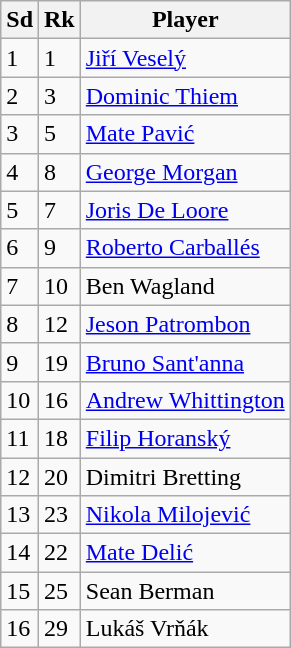<table class="wikitable sortable">
<tr>
<th>Sd</th>
<th>Rk</th>
<th>Player</th>
</tr>
<tr align=left>
<td>1</td>
<td>1</td>
<td> <a href='#'>Jiří Veselý</a></td>
</tr>
<tr>
<td>2</td>
<td>3</td>
<td> <a href='#'>Dominic Thiem</a></td>
</tr>
<tr>
<td>3</td>
<td>5</td>
<td> <a href='#'>Mate Pavić</a></td>
</tr>
<tr>
<td>4</td>
<td>8</td>
<td> <a href='#'>George Morgan</a></td>
</tr>
<tr>
<td>5</td>
<td>7</td>
<td> <a href='#'>Joris De Loore</a></td>
</tr>
<tr>
<td>6</td>
<td>9</td>
<td> <a href='#'>Roberto Carballés</a></td>
</tr>
<tr>
<td>7</td>
<td>10</td>
<td> Ben Wagland</td>
</tr>
<tr>
<td>8</td>
<td>12</td>
<td> <a href='#'>Jeson Patrombon</a></td>
</tr>
<tr>
<td>9</td>
<td>19</td>
<td> <a href='#'>Bruno Sant'anna</a></td>
</tr>
<tr>
<td>10</td>
<td>16</td>
<td> <a href='#'>Andrew Whittington</a></td>
</tr>
<tr>
<td>11</td>
<td>18</td>
<td> <a href='#'>Filip Horanský</a></td>
</tr>
<tr>
<td>12</td>
<td>20</td>
<td> Dimitri Bretting</td>
</tr>
<tr>
<td>13</td>
<td>23</td>
<td> <a href='#'>Nikola Milojević</a></td>
</tr>
<tr>
<td>14</td>
<td>22</td>
<td> <a href='#'>Mate Delić</a></td>
</tr>
<tr>
<td>15</td>
<td>25</td>
<td> Sean Berman</td>
</tr>
<tr>
<td>16</td>
<td>29</td>
<td> Lukáš Vrňák</td>
</tr>
</table>
